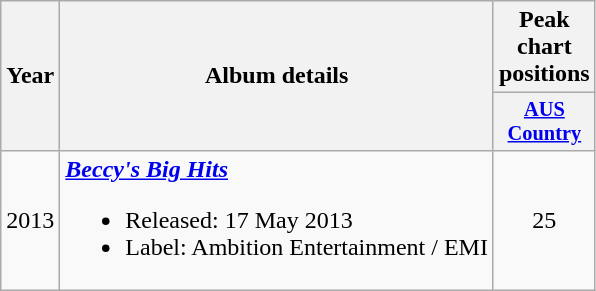<table class="wikitable" style="text-align:center;">
<tr>
<th rowspan="2">Year</th>
<th rowspan="2">Album details</th>
<th colspan="1">Peak chart positions</th>
</tr>
<tr>
<th style="width:3em;font-size:85%"><a href='#'>AUS<br>Country</a><br></th>
</tr>
<tr>
<td>2013</td>
<td align="left"><strong><em><a href='#'>Beccy's Big Hits</a></em></strong><br><ul><li>Released: 17 May 2013</li><li>Label: Ambition Entertainment / EMI</li></ul></td>
<td>25</td>
</tr>
</table>
